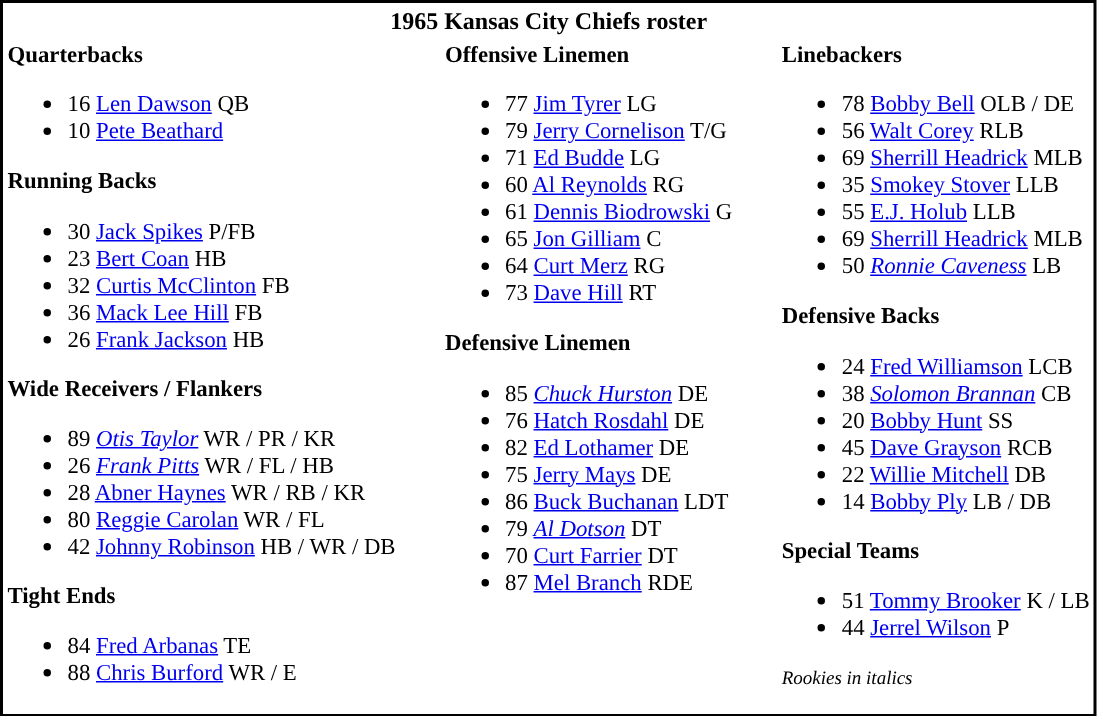<table class="toccolours" style="text-align: left; border: 2px solid black;">
<tr>
<th colspan="7" style="text-align:center;">1965 Kansas City Chiefs roster</th>
</tr>
<tr>
<td style="font-size: 95%;" valign="top"><strong>Quarterbacks</strong><br><ul><li><span>16</span> <a href='#'>Len Dawson</a> QB</li><li><span>10</span> <a href='#'>Pete Beathard</a></li></ul><strong>Running Backs</strong><ul><li><span>30</span> <a href='#'>Jack Spikes</a> P/FB</li><li><span>23</span> <a href='#'>Bert Coan</a> HB</li><li><span>32</span> <a href='#'>Curtis McClinton</a> FB</li><li><span>36</span> <a href='#'>Mack Lee Hill</a> FB</li><li><span>26</span> <a href='#'>Frank Jackson</a> HB</li></ul><strong>Wide Receivers / Flankers</strong><ul><li><span>89</span> <em><a href='#'>Otis Taylor</a></em> WR / PR / KR</li><li><span>26</span> <em><a href='#'>Frank Pitts</a></em> WR / FL / HB</li><li><span>28</span> <a href='#'>Abner Haynes</a> WR / RB / KR</li><li><span>80</span> <a href='#'>Reggie Carolan</a> WR / FL</li><li><span>42</span> <a href='#'>Johnny Robinson</a> HB / WR / DB</li></ul><strong>Tight Ends</strong><ul><li><span>84</span> <a href='#'>Fred Arbanas</a> TE</li><li><span>88</span> <a href='#'>Chris Burford</a> WR / E</li></ul></td>
<td style="width: 25px;"></td>
<td style="font-size: 95%;" valign="top"><strong>Offensive Linemen</strong><br><ul><li><span>77</span> <a href='#'>Jim Tyrer</a> LG</li><li><span>79</span> <a href='#'>Jerry Cornelison</a> T/G</li><li><span>71</span> <a href='#'>Ed Budde</a> LG</li><li><span>60</span> <a href='#'>Al Reynolds</a> RG</li><li><span>61</span> <a href='#'>Dennis Biodrowski</a> G</li><li><span>65</span> <a href='#'>Jon Gilliam</a> C</li><li><span>64</span> <a href='#'>Curt Merz</a> RG</li><li><span>73</span> <a href='#'>Dave Hill</a> RT</li></ul><strong>Defensive Linemen</strong><ul><li><span>85</span> <em><a href='#'>Chuck Hurston</a></em> DE</li><li><span>76</span> <a href='#'>Hatch Rosdahl</a> DE</li><li><span>82</span> <a href='#'>Ed Lothamer</a> DE</li><li><span>75</span> <a href='#'>Jerry Mays</a> DE</li><li><span>86</span> <a href='#'>Buck Buchanan</a> LDT</li><li><span>79</span> <em><a href='#'>Al Dotson</a></em> DT</li><li><span>70</span> <a href='#'>Curt Farrier</a> DT</li><li><span>87</span> <a href='#'>Mel Branch</a> RDE</li></ul></td>
<td style="width: 25px;"></td>
<td style="font-size: 95%;" valign="top"><strong>Linebackers</strong><br><ul><li><span>78</span> <a href='#'>Bobby Bell</a> OLB / DE</li><li><span>56</span> <a href='#'>Walt Corey</a> RLB</li><li><span>69</span> <a href='#'>Sherrill Headrick</a> MLB</li><li><span>35</span> <a href='#'>Smokey Stover</a> LLB</li><li><span>55</span> <a href='#'>E.J. Holub</a> LLB</li><li><span>69</span> <a href='#'>Sherrill Headrick</a> MLB</li><li><span>50</span> <em><a href='#'>Ronnie Caveness</a></em> LB</li></ul><strong>Defensive Backs</strong><ul><li><span>24</span> <a href='#'>Fred Williamson</a> LCB</li><li><span>38</span> <em><a href='#'>Solomon Brannan</a></em> CB</li><li><span>20</span> <a href='#'>Bobby Hunt</a> SS</li><li><span>45</span> <a href='#'>Dave Grayson</a> RCB</li><li><span>22</span> <a href='#'>Willie Mitchell</a> DB</li><li><span>14</span> <a href='#'>Bobby Ply</a> LB / DB</li></ul><strong>Special Teams</strong><ul><li><span>51</span> <a href='#'>Tommy Brooker</a> K / LB</li><li><span>44</span> <a href='#'>Jerrel Wilson</a> P</li></ul><small><em>Rookies in italics</em> </small><br><small> </small></td>
</tr>
</table>
